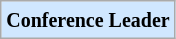<table class="wikitable">
<tr>
<td bgcolor="#d0e7ff"><small><strong>Conference Leader</strong></small></td>
</tr>
</table>
